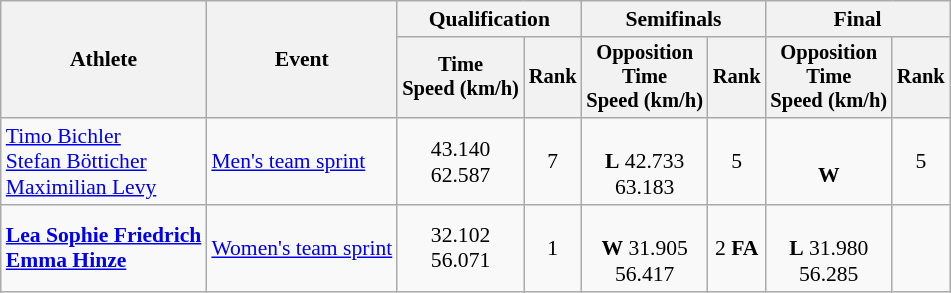<table class="wikitable" style="font-size:90%">
<tr>
<th rowspan="2">Athlete</th>
<th rowspan="2">Event</th>
<th colspan=2>Qualification</th>
<th colspan=2>Semifinals</th>
<th colspan=2>Final</th>
</tr>
<tr style="font-size:95%">
<th>Time<br>Speed (km/h)</th>
<th>Rank</th>
<th>Opposition<br>Time<br>Speed (km/h)</th>
<th>Rank</th>
<th>Opposition<br>Time<br>Speed (km/h)</th>
<th>Rank</th>
</tr>
<tr align=center>
<td align=left><a href='#'>Timo Bichler</a><br><a href='#'>Stefan Bötticher</a><br><a href='#'>Maximilian Levy</a></td>
<td align=left><a href='#'>Men's team sprint</a></td>
<td>43.140<br>62.587</td>
<td>7</td>
<td><br><strong>L</strong> 42.733<br>63.183</td>
<td>5</td>
<td><br><strong>W</strong> </td>
<td>5</td>
</tr>
<tr align=center>
<td align=left><strong><a href='#'>Lea Sophie Friedrich</a><br><a href='#'>Emma Hinze</a></strong></td>
<td align=left><a href='#'>Women's team sprint</a></td>
<td>32.102<br>56.071</td>
<td>1</td>
<td><br><strong>W</strong> 31.905<br>56.417</td>
<td>2 <strong>FA</strong></td>
<td><br><strong>L</strong> 31.980<br>56.285</td>
<td></td>
</tr>
</table>
